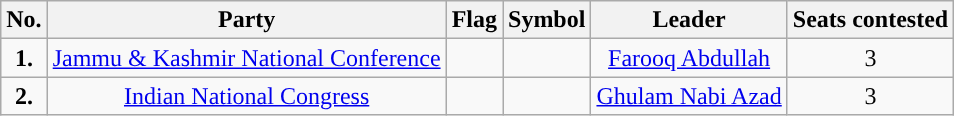<table class="wikitable">
<tr>
<th>No.</th>
<th>Party</th>
<th>Flag</th>
<th>Symbol</th>
<th>Leader</th>
<th>Seats contested</th>
</tr>
<tr>
<td ! style="text-align:center; background:"><strong>1.</strong></td>
<td style="text-align:center"><a href='#'>Jammu & Kashmir National Conference</a></td>
<td></td>
<td></td>
<td style="text-align:center"><a href='#'>Farooq Abdullah</a></td>
<td style="text-align:center">3</td>
</tr>
<tr>
<td ! style="text-align:center; background:"><strong>2.</strong></td>
<td style="text-align:center"><a href='#'>Indian National Congress</a></td>
<td></td>
<td></td>
<td style="text-align:center"><a href='#'>Ghulam Nabi Azad</a></td>
<td style="text-align:center">3</td>
</tr>
</table>
